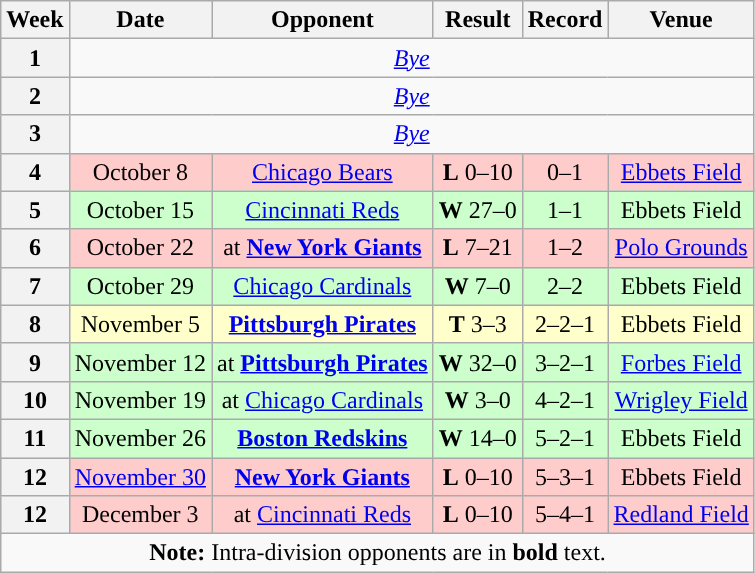<table class="wikitable" style="text-align:center">
<tr>
<th>Week</th>
<th>Date</th>
<th>Opponent</th>
<th>Result</th>
<th>Record</th>
<th>Venue</th>
</tr>
<tr>
<th>1</th>
<td colspan="6"><em><a href='#'>Bye</a></em></td>
</tr>
<tr>
<th>2</th>
<td colspan="6"><em><a href='#'>Bye</a></em></td>
</tr>
<tr>
<th>3</th>
<td colspan="6"><em><a href='#'>Bye</a></em></td>
</tr>
<tr style="background:#fcc">
<th>4</th>
<td>October 8</td>
<td><a href='#'>Chicago Bears</a></td>
<td><strong>L</strong> 0–10</td>
<td>0–1</td>
<td><a href='#'>Ebbets Field</a></td>
</tr>
<tr style="background:#cfc">
<th>5</th>
<td>October 15</td>
<td><a href='#'>Cincinnati Reds</a></td>
<td><strong>W</strong> 27–0</td>
<td>1–1</td>
<td>Ebbets Field</td>
</tr>
<tr style="background:#fcc">
<th>6</th>
<td>October 22</td>
<td>at <strong><a href='#'>New York Giants</a></strong></td>
<td><strong>L</strong> 7–21</td>
<td>1–2</td>
<td><a href='#'>Polo Grounds</a></td>
</tr>
<tr style="background:#cfc">
<th>7</th>
<td>October 29</td>
<td><a href='#'>Chicago Cardinals</a></td>
<td><strong>W</strong> 7–0</td>
<td>2–2</td>
<td>Ebbets Field</td>
</tr>
<tr style="background:#ffc">
<th>8</th>
<td>November 5</td>
<td><strong><a href='#'>Pittsburgh Pirates</a></strong></td>
<td><strong>T</strong> 3–3</td>
<td>2–2–1</td>
<td>Ebbets Field</td>
</tr>
<tr style="background:#cfc">
<th>9</th>
<td>November 12</td>
<td>at <strong><a href='#'>Pittsburgh Pirates</a></strong></td>
<td><strong>W</strong> 32–0</td>
<td>3–2–1</td>
<td><a href='#'>Forbes Field</a></td>
</tr>
<tr style="background:#cfc">
<th>10</th>
<td>November 19</td>
<td>at <a href='#'>Chicago Cardinals</a></td>
<td><strong>W</strong> 3–0</td>
<td>4–2–1</td>
<td><a href='#'>Wrigley Field</a></td>
</tr>
<tr style="background:#cfc">
<th>11</th>
<td>November 26</td>
<td><strong><a href='#'>Boston Redskins</a></strong></td>
<td><strong>W</strong> 14–0</td>
<td>5–2–1</td>
<td>Ebbets Field</td>
</tr>
<tr style="background:#fcc">
<th>12</th>
<td><a href='#'>November 30</a></td>
<td><strong><a href='#'>New York Giants</a></strong></td>
<td><strong>L</strong> 0–10</td>
<td>5–3–1</td>
<td>Ebbets Field</td>
</tr>
<tr style="background:#fcc">
<th>12</th>
<td>December 3</td>
<td>at <a href='#'>Cincinnati Reds</a></td>
<td><strong>L</strong> 0–10</td>
<td>5–4–1</td>
<td><a href='#'>Redland Field</a></td>
</tr>
<tr>
<td colspan="8"><strong>Note:</strong> Intra-division opponents are in <strong>bold</strong> text.</td>
</tr>
</table>
